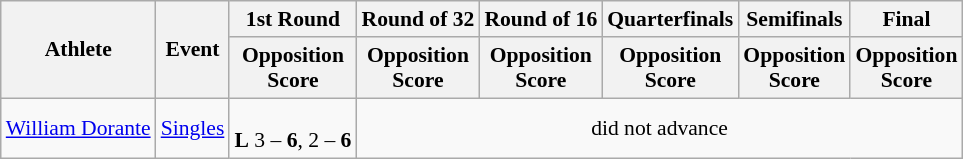<table class="wikitable" style="font-size:90%">
<tr>
<th rowspan=2>Athlete</th>
<th rowspan=2>Event</th>
<th>1st Round</th>
<th>Round of 32</th>
<th>Round of 16</th>
<th>Quarterfinals</th>
<th>Semifinals</th>
<th>Final</th>
</tr>
<tr>
<th>Opposition<br>Score</th>
<th>Opposition<br>Score</th>
<th>Opposition<br>Score</th>
<th>Opposition<br>Score</th>
<th>Opposition<br>Score</th>
<th>Opposition<br>Score</th>
</tr>
<tr>
<td><a href='#'>William Dorante</a></td>
<td><a href='#'>Singles</a></td>
<td align=center><br><strong>L</strong> 3 – <strong>6</strong>, 2 – <strong>6</strong></td>
<td align="center" colspan="7">did not advance</td>
</tr>
</table>
